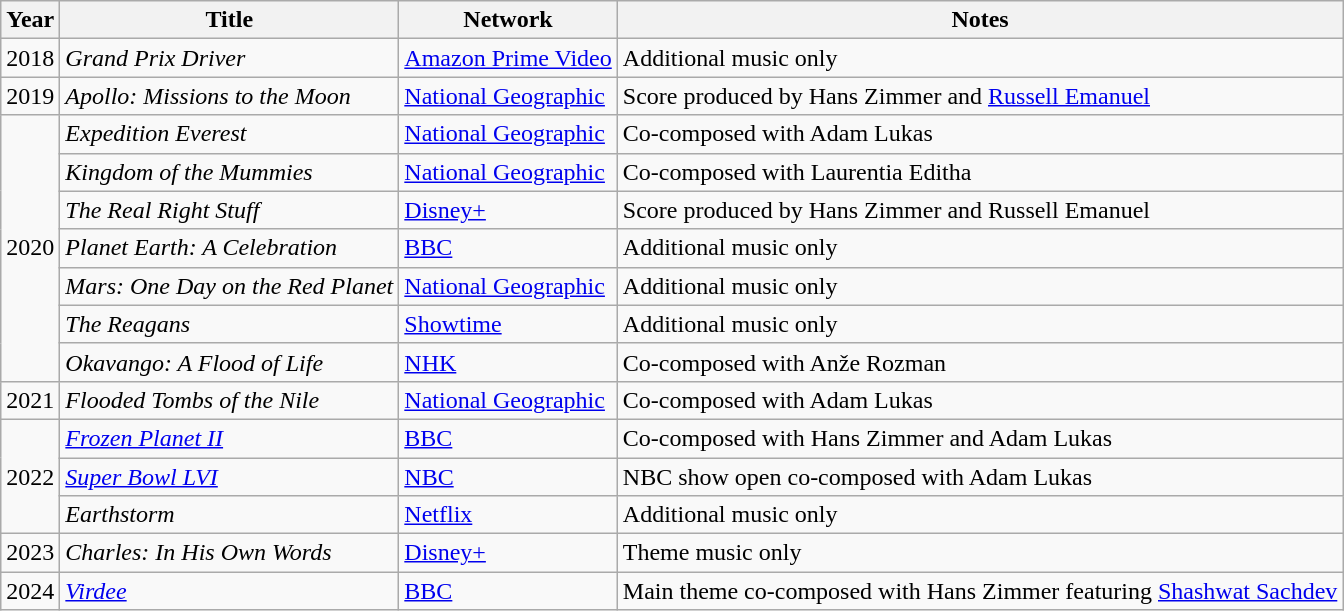<table class="wikitable sortable plainrowheaders" style="text-align:left;">
<tr>
<th>Year</th>
<th>Title</th>
<th>Network</th>
<th>Notes</th>
</tr>
<tr>
<td align="center" rowspan="1">2018</td>
<td><em>Grand Prix Driver</em></td>
<td><a href='#'>Amazon Prime Video</a></td>
<td>Additional music only</td>
</tr>
<tr>
<td align="center" rowspan="1">2019</td>
<td><em>Apollo: Missions to the Moon</em></td>
<td><a href='#'>National Geographic</a></td>
<td>Score produced by Hans Zimmer and <a href='#'>Russell Emanuel</a></td>
</tr>
<tr>
<td rowspan="7" align="center">2020</td>
<td><em>Expedition Everest</em></td>
<td><a href='#'>National Geographic</a></td>
<td>Co-composed with Adam Lukas</td>
</tr>
<tr>
<td><em>Kingdom of the Mummies</em></td>
<td><a href='#'>National Geographic</a></td>
<td>Co-composed with Laurentia Editha</td>
</tr>
<tr>
<td><em>The Real Right Stuff</em></td>
<td><a href='#'>Disney+</a></td>
<td>Score produced by Hans Zimmer and Russell Emanuel</td>
</tr>
<tr>
<td><em>Planet Earth: A Celebration</em></td>
<td><a href='#'>BBC</a></td>
<td>Additional music only</td>
</tr>
<tr>
<td><em>Mars: One Day on the Red Planet</em></td>
<td><a href='#'>National Geographic</a></td>
<td>Additional music only</td>
</tr>
<tr>
<td><em>The Reagans</em></td>
<td><a href='#'>Showtime</a></td>
<td>Additional music only</td>
</tr>
<tr>
<td><em>Okavango: A Flood of Life</em></td>
<td><a href='#'>NHK</a></td>
<td>Co-composed with Anže Rozman</td>
</tr>
<tr>
<td align="center" rowspan="1">2021</td>
<td><em>Flooded Tombs of the Nile</em></td>
<td><a href='#'>National Geographic</a></td>
<td>Co-composed with Adam Lukas</td>
</tr>
<tr>
<td align="center" rowspan="3">2022</td>
<td><em><a href='#'>Frozen Planet II</a></em></td>
<td><a href='#'>BBC</a></td>
<td>Co-composed with Hans Zimmer and Adam Lukas</td>
</tr>
<tr>
<td><em><a href='#'>Super Bowl LVI</a></em></td>
<td><a href='#'>NBC</a></td>
<td>NBC show open co-composed with Adam Lukas</td>
</tr>
<tr>
<td><em>Earthstorm</em></td>
<td><a href='#'>Netflix</a></td>
<td>Additional music only</td>
</tr>
<tr>
<td align="center" rowspan="1">2023</td>
<td><em>Charles: In His Own Words</em></td>
<td><a href='#'>Disney+</a></td>
<td>Theme music only</td>
</tr>
<tr>
<td align="center" rowspan="1">2024</td>
<td><em><a href='#'>Virdee</a></em></td>
<td><a href='#'>BBC</a></td>
<td>Main theme co-composed with Hans Zimmer featuring <a href='#'>Shashwat Sachdev</a></td>
</tr>
</table>
